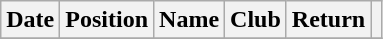<table class="wikitable" style="text-align:center;">
<tr>
<th>Date</th>
<th>Position</th>
<th>Name</th>
<th>Club</th>
<th>Return</th>
<th></th>
</tr>
<tr>
</tr>
</table>
